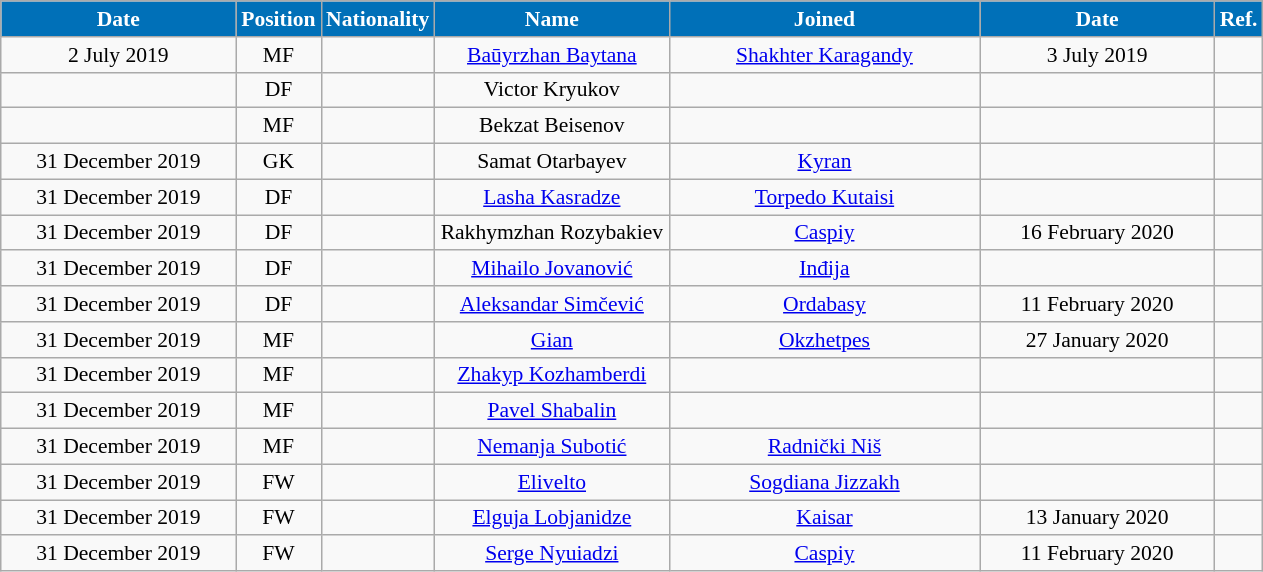<table class="wikitable"  style="text-align:center; font-size:90%; ">
<tr>
<th style="background:#0070B8; color:#FFFFFF; width:150px;">Date</th>
<th style="background:#0070B8; color:#FFFFFF; width:50px;">Position</th>
<th style="background:#0070B8; color:#FFFFFF; width:50px;">Nationality</th>
<th style="background:#0070B8; color:#FFFFFF; width:150px;">Name</th>
<th style="background:#0070B8; color:#FFFFFF; width:200px;">Joined</th>
<th style="background:#0070B8; color:#FFFFFF; width:150px;">Date</th>
<th style="background:#0070B8; color:#FFFFFF; width:25px;">Ref.</th>
</tr>
<tr>
<td>2 July 2019</td>
<td>MF</td>
<td></td>
<td><a href='#'>Baūyrzhan Baytana</a></td>
<td><a href='#'>Shakhter Karagandy</a></td>
<td>3 July 2019</td>
<td></td>
</tr>
<tr>
<td></td>
<td>DF</td>
<td></td>
<td>Victor Kryukov</td>
<td></td>
<td></td>
<td></td>
</tr>
<tr>
<td></td>
<td>MF</td>
<td></td>
<td>Bekzat Beisenov</td>
<td></td>
<td></td>
<td></td>
</tr>
<tr>
<td>31 December 2019</td>
<td>GK</td>
<td></td>
<td>Samat Otarbayev</td>
<td><a href='#'>Kyran</a></td>
<td></td>
<td></td>
</tr>
<tr>
<td>31 December 2019</td>
<td>DF</td>
<td></td>
<td><a href='#'>Lasha Kasradze</a></td>
<td><a href='#'>Torpedo Kutaisi</a></td>
<td></td>
<td></td>
</tr>
<tr>
<td>31 December 2019</td>
<td>DF</td>
<td></td>
<td>Rakhymzhan Rozybakiev</td>
<td><a href='#'>Caspiy</a></td>
<td>16 February 2020</td>
<td></td>
</tr>
<tr>
<td>31 December 2019</td>
<td>DF</td>
<td></td>
<td><a href='#'>Mihailo Jovanović</a></td>
<td><a href='#'>Inđija</a></td>
<td></td>
<td></td>
</tr>
<tr>
<td>31 December 2019</td>
<td>DF</td>
<td></td>
<td><a href='#'>Aleksandar Simčević</a></td>
<td><a href='#'>Ordabasy</a></td>
<td>11 February 2020</td>
<td></td>
</tr>
<tr>
<td>31 December 2019</td>
<td>MF</td>
<td></td>
<td><a href='#'>Gian</a></td>
<td><a href='#'>Okzhetpes</a></td>
<td>27 January 2020</td>
<td></td>
</tr>
<tr>
<td>31 December 2019</td>
<td>MF</td>
<td></td>
<td><a href='#'>Zhakyp Kozhamberdi</a></td>
<td></td>
<td></td>
<td></td>
</tr>
<tr>
<td>31 December 2019</td>
<td>MF</td>
<td></td>
<td><a href='#'>Pavel Shabalin</a></td>
<td></td>
<td></td>
<td></td>
</tr>
<tr>
<td>31 December 2019</td>
<td>MF</td>
<td></td>
<td><a href='#'>Nemanja Subotić</a></td>
<td><a href='#'>Radnički Niš</a></td>
<td></td>
<td></td>
</tr>
<tr>
<td>31 December 2019</td>
<td>FW</td>
<td></td>
<td><a href='#'>Elivelto</a></td>
<td><a href='#'>Sogdiana Jizzakh</a></td>
<td></td>
<td></td>
</tr>
<tr>
<td>31 December 2019</td>
<td>FW</td>
<td></td>
<td><a href='#'>Elguja Lobjanidze</a></td>
<td><a href='#'>Kaisar</a></td>
<td>13 January 2020</td>
<td></td>
</tr>
<tr>
<td>31 December 2019</td>
<td>FW</td>
<td></td>
<td><a href='#'>Serge Nyuiadzi</a></td>
<td><a href='#'>Caspiy</a></td>
<td>11 February 2020</td>
<td></td>
</tr>
</table>
